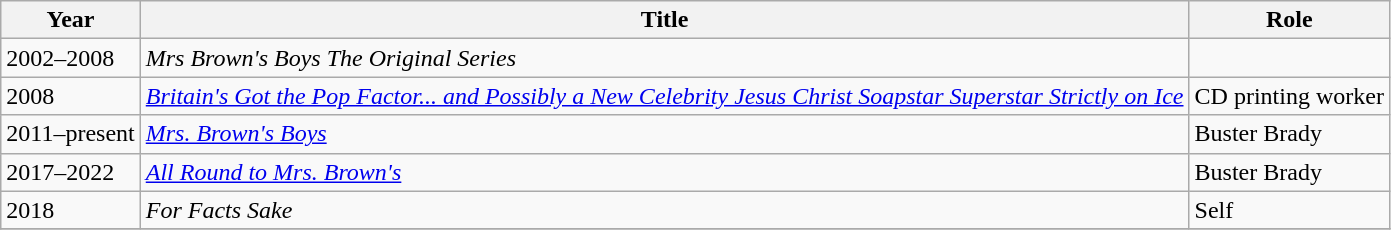<table class="wikitable sortable">
<tr>
<th>Year</th>
<th>Title</th>
<th>Role</th>
</tr>
<tr>
<td>2002–2008</td>
<td><em>Mrs Brown's Boys The Original Series</em></td>
<td></td>
</tr>
<tr>
<td>2008</td>
<td><em><a href='#'>Britain's Got the Pop Factor... and Possibly a New Celebrity Jesus Christ Soapstar Superstar Strictly on Ice</a></em></td>
<td>CD printing worker</td>
</tr>
<tr>
<td>2011–present</td>
<td><em><a href='#'>Mrs. Brown's Boys</a></em></td>
<td>Buster Brady</td>
</tr>
<tr>
<td>2017–2022</td>
<td><em><a href='#'>All Round to Mrs. Brown's</a></em></td>
<td>Buster Brady</td>
</tr>
<tr>
<td>2018</td>
<td><em>For Facts Sake</em></td>
<td>Self</td>
</tr>
<tr>
</tr>
</table>
